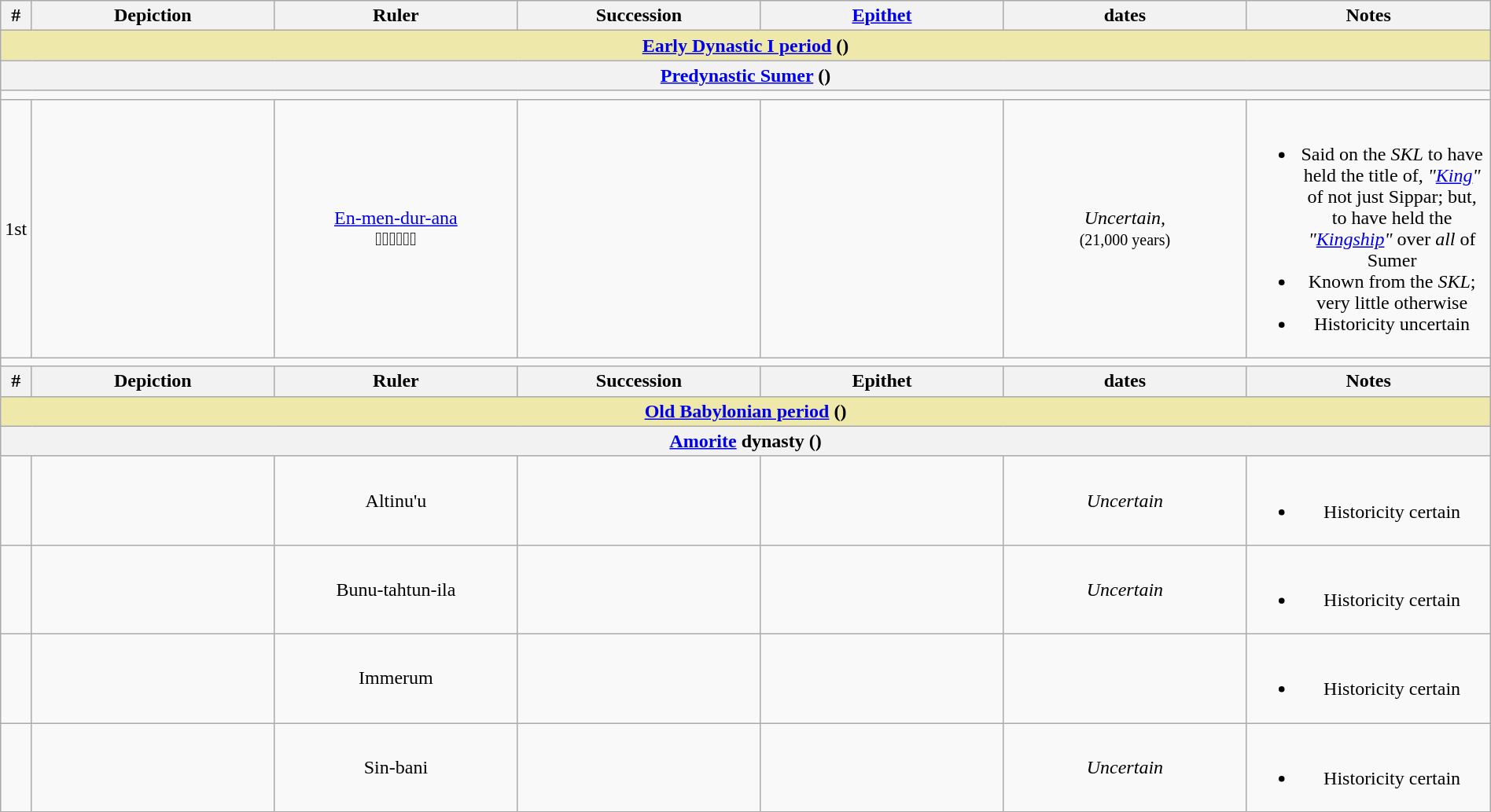<table class="wikitable"border="1"style="width:100%;text-align:center">
<tr>
<th width="1%">#</th>
<th width="16.5%">Depiction</th>
<th width="16.5%">Ruler</th>
<th width="16.5%">Succession</th>
<th width="16.5%"><a href='#'>Epithet</a></th>
<th width="16.5%"> dates</th>
<th width="16.5%">Notes</th>
</tr>
<tr>
<td colspan="7"align="center"style="background-color:palegoldenrod"><strong><a href='#'>Early Dynastic I period</a> ()</strong></td>
</tr>
<tr>
<th colspan="7"><a href='#'>Predynastic Sumer</a> ()</th>
</tr>
<tr>
<td colspan="7"align="left"></td>
</tr>
<tr>
<td>1st</td>
<td></td>
<td><a href='#'>En-men-dur-ana</a><br>𒂗𒉺𒇻𒍣𒀭𒈾</td>
<td></td>
<td></td>
<td><em>Uncertain,</em> <br><small>(21,000 years)</small></td>
<td><br><ul><li>Said on the <em>SKL</em> to have held the title of, <em>"<a href='#'>King</a>"</em> of not just Sippar; but, to have held the <em>"<a href='#'>Kingship</a>"</em> over <em>all</em> of Sumer</li><li>Known from the <em>SKL</em>; very little otherwise</li><li>Historicity uncertain</li></ul></td>
</tr>
<tr>
<td colspan="7"align="left"></td>
</tr>
<tr>
<th width="1%">#</th>
<th width="16.5%">Depiction</th>
<th width="16.5%">Ruler</th>
<th width="16.5%">Succession</th>
<th width="16.5%">Epithet</th>
<th width="16.5%"> dates</th>
<th width="16.5%">Notes</th>
</tr>
<tr>
<td colspan="7"align="center"style="background-color:palegoldenrod"><strong><a href='#'>Old Babylonian period</a> ()</strong></td>
</tr>
<tr>
<th colspan="7"><a href='#'>Amorite</a> dynasty ()</th>
</tr>
<tr>
<td></td>
<td></td>
<td>Altinu'u</td>
<td></td>
<td></td>
<td><em>Uncertain</em></td>
<td><br><ul><li>Historicity certain</li></ul></td>
</tr>
<tr>
<td></td>
<td></td>
<td>Bunu-tahtun-ila</td>
<td></td>
<td></td>
<td><em>Uncertain</em></td>
<td><br><ul><li>Historicity certain</li></ul></td>
</tr>
<tr>
<td></td>
<td></td>
<td>Immerum</td>
<td></td>
<td></td>
<td></td>
<td><br><ul><li>Historicity certain</li></ul></td>
</tr>
<tr>
<td></td>
<td></td>
<td>Sin-bani</td>
<td></td>
<td></td>
<td><em>Uncertain</em></td>
<td><br><ul><li>Historicity certain</li></ul></td>
</tr>
</table>
